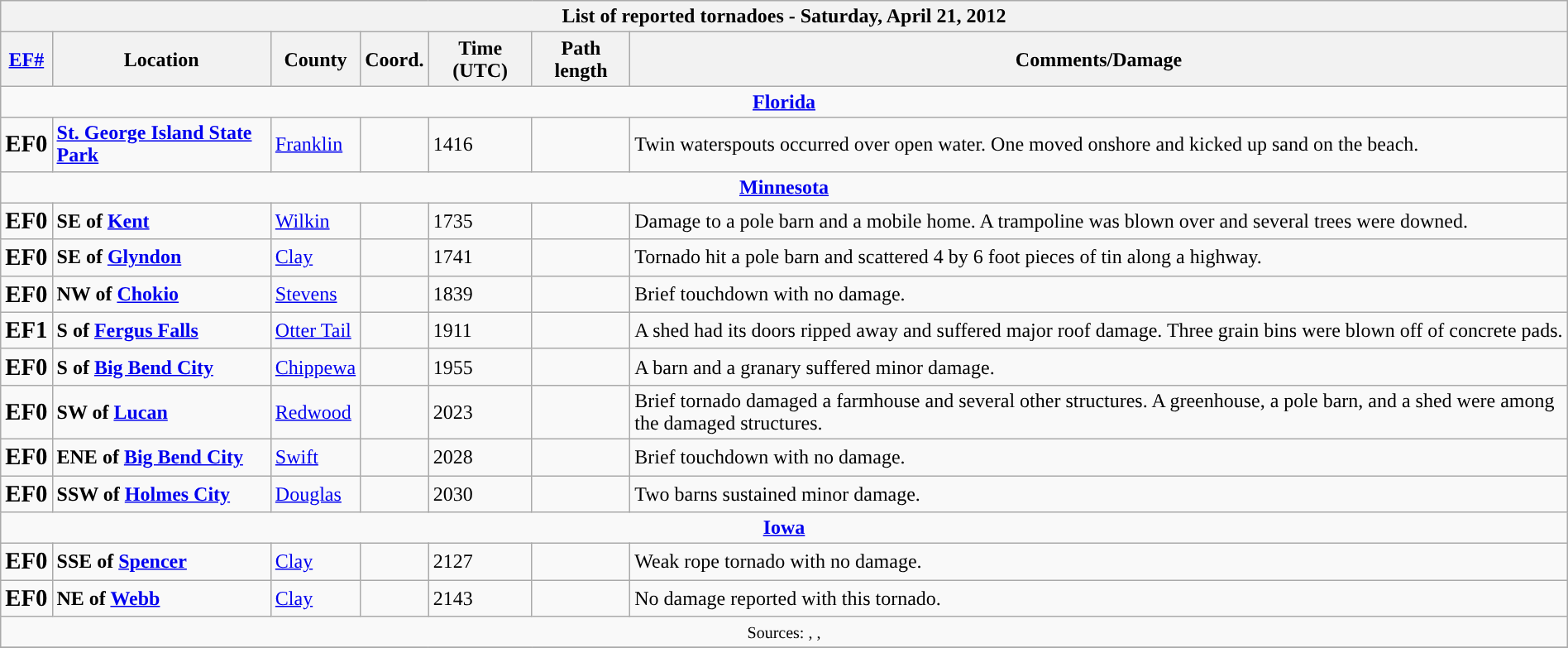<table class="wikitable collapsible" width="100%">
<tr>
<th colspan="7">List of reported tornadoes - Saturday, April 21, 2012</th>
</tr>
<tr>
<th><a href='#'>EF#</a></th>
<th>Location</th>
<th>County</th>
<th>Coord.</th>
<th>Time (UTC)</th>
<th>Path length</th>
<th>Comments/Damage</th>
</tr>
<tr>
<td colspan="7" align=center><strong><a href='#'>Florida</a></strong></td>
</tr>
<tr>
<td><big><strong>EF0</strong></big></td>
<td><strong><a href='#'>St. George Island State Park</a></strong></td>
<td><a href='#'>Franklin</a></td>
<td></td>
<td>1416</td>
<td></td>
<td>Twin waterspouts occurred over open water. One moved onshore and kicked up sand on the beach.</td>
</tr>
<tr>
<td colspan="7" align=center><strong><a href='#'>Minnesota</a></strong></td>
</tr>
<tr>
<td><big><strong>EF0</strong></big></td>
<td><strong>SE of <a href='#'>Kent</a></strong></td>
<td><a href='#'>Wilkin</a></td>
<td></td>
<td>1735</td>
<td></td>
<td>Damage to a pole barn and a mobile home. A trampoline was blown over and several trees were downed.</td>
</tr>
<tr>
<td><big><strong>EF0</strong></big></td>
<td><strong>SE of <a href='#'>Glyndon</a></strong></td>
<td><a href='#'>Clay</a></td>
<td></td>
<td>1741</td>
<td></td>
<td>Tornado hit a pole barn and scattered 4 by 6 foot pieces of tin along a highway.</td>
</tr>
<tr>
<td><big><strong>EF0</strong></big></td>
<td><strong>NW of <a href='#'>Chokio</a></strong></td>
<td><a href='#'>Stevens</a></td>
<td></td>
<td>1839</td>
<td></td>
<td>Brief touchdown with no damage.</td>
</tr>
<tr>
<td><big><strong>EF1</strong></big></td>
<td><strong>S of <a href='#'>Fergus Falls</a></strong></td>
<td><a href='#'>Otter Tail</a></td>
<td></td>
<td>1911</td>
<td></td>
<td>A shed had its doors ripped away and suffered major roof damage. Three grain bins were blown off of concrete pads.</td>
</tr>
<tr>
<td><big><strong>EF0</strong></big></td>
<td><strong>S of <a href='#'>Big Bend City</a></strong></td>
<td><a href='#'>Chippewa</a></td>
<td></td>
<td>1955</td>
<td></td>
<td>A barn and a granary suffered minor damage.</td>
</tr>
<tr>
<td><big><strong>EF0</strong></big></td>
<td><strong>SW of <a href='#'>Lucan</a></strong></td>
<td><a href='#'>Redwood</a></td>
<td></td>
<td>2023</td>
<td></td>
<td>Brief tornado damaged a farmhouse and several other structures. A greenhouse, a pole barn, and a shed were among the damaged structures.</td>
</tr>
<tr>
<td><big><strong>EF0</strong></big></td>
<td><strong>ENE of <a href='#'>Big Bend City</a></strong></td>
<td><a href='#'>Swift</a></td>
<td></td>
<td>2028</td>
<td></td>
<td>Brief touchdown with no damage.</td>
</tr>
<tr>
<td><big><strong>EF0</strong></big></td>
<td><strong>SSW of <a href='#'>Holmes City</a></strong></td>
<td><a href='#'>Douglas</a></td>
<td></td>
<td>2030</td>
<td></td>
<td>Two barns sustained minor damage.</td>
</tr>
<tr>
<td colspan="7" align=center><strong><a href='#'>Iowa</a></strong></td>
</tr>
<tr>
<td><big><strong>EF0</strong></big></td>
<td><strong>SSE of <a href='#'>Spencer</a></strong></td>
<td><a href='#'>Clay</a></td>
<td></td>
<td>2127</td>
<td></td>
<td>Weak rope tornado with no damage.</td>
</tr>
<tr>
<td><big><strong>EF0</strong></big></td>
<td><strong>NE of <a href='#'>Webb</a></strong></td>
<td><a href='#'>Clay</a></td>
<td></td>
<td>2143</td>
<td></td>
<td>No damage reported with this tornado.</td>
</tr>
<tr>
<td colspan="7" align=center><small>Sources: , , </small></td>
</tr>
<tr>
</tr>
</table>
